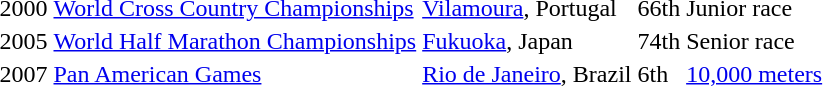<table>
<tr>
<td>2000</td>
<td><a href='#'>World Cross Country Championships</a></td>
<td><a href='#'>Vilamoura</a>, Portugal</td>
<td>66th</td>
<td>Junior race</td>
</tr>
<tr>
<td>2005</td>
<td><a href='#'>World Half Marathon Championships</a></td>
<td><a href='#'>Fukuoka</a>, Japan</td>
<td>74th</td>
<td>Senior race</td>
</tr>
<tr>
<td>2007</td>
<td><a href='#'>Pan American Games</a></td>
<td><a href='#'>Rio de Janeiro</a>, Brazil</td>
<td>6th</td>
<td><a href='#'>10,000 meters</a></td>
</tr>
</table>
